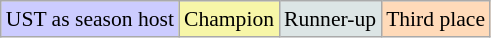<table class=wikitable style=font-size:90%; text-align:center;>
<tr>
<td bgcolor=#CCCCFF>UST as season host</td>
<td bgcolor=#F7F6A8>Champion</td>
<td bgcolor=#DCE5E5>Runner-up</td>
<td bgcolor=#FFDAB9>Third place</td>
</tr>
</table>
